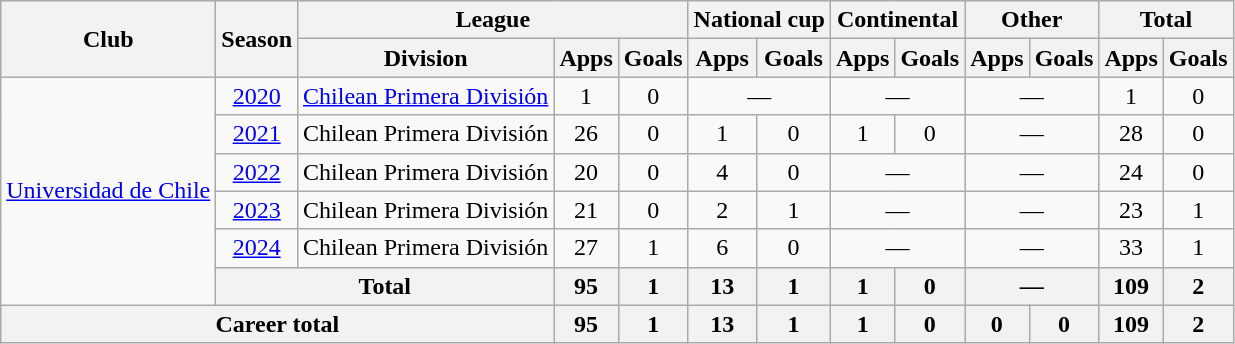<table class="wikitable" style="text-align: center">
<tr>
<th rowspan="2">Club</th>
<th rowspan="2">Season</th>
<th colspan="3">League</th>
<th colspan="2">National cup</th>
<th colspan="2">Continental</th>
<th colspan="2">Other</th>
<th colspan="2">Total</th>
</tr>
<tr>
<th>Division</th>
<th>Apps</th>
<th>Goals</th>
<th>Apps</th>
<th>Goals</th>
<th>Apps</th>
<th>Goals</th>
<th>Apps</th>
<th>Goals</th>
<th>Apps</th>
<th>Goals</th>
</tr>
<tr>
<td rowspan="6"><a href='#'>Universidad de Chile</a></td>
<td><a href='#'>2020</a></td>
<td><a href='#'>Chilean Primera División</a></td>
<td>1</td>
<td>0</td>
<td colspan="2">—</td>
<td colspan="2">—</td>
<td colspan="2">—</td>
<td>1</td>
<td>0</td>
</tr>
<tr>
<td><a href='#'>2021</a></td>
<td>Chilean Primera División</td>
<td>26</td>
<td>0</td>
<td>1</td>
<td>0</td>
<td>1</td>
<td>0</td>
<td colspan="2">—</td>
<td>28</td>
<td>0</td>
</tr>
<tr>
<td><a href='#'>2022</a></td>
<td>Chilean Primera División</td>
<td>20</td>
<td>0</td>
<td>4</td>
<td>0</td>
<td colspan="2">—</td>
<td colspan="2">—</td>
<td>24</td>
<td>0</td>
</tr>
<tr>
<td><a href='#'>2023</a></td>
<td>Chilean Primera División</td>
<td>21</td>
<td>0</td>
<td>2</td>
<td>1</td>
<td colspan="2">—</td>
<td colspan="2">—</td>
<td>23</td>
<td>1</td>
</tr>
<tr>
<td><a href='#'>2024</a></td>
<td>Chilean Primera División</td>
<td>27</td>
<td>1</td>
<td>6</td>
<td>0</td>
<td colspan="2">—</td>
<td colspan="2">—</td>
<td>33</td>
<td>1</td>
</tr>
<tr>
<th colspan="2">Total</th>
<th>95</th>
<th>1</th>
<th>13</th>
<th>1</th>
<th>1</th>
<th>0</th>
<th colspan="2">—</th>
<th>109</th>
<th>2</th>
</tr>
<tr>
<th colspan="3">Career total</th>
<th>95</th>
<th>1</th>
<th>13</th>
<th>1</th>
<th>1</th>
<th>0</th>
<th>0</th>
<th>0</th>
<th>109</th>
<th>2</th>
</tr>
</table>
